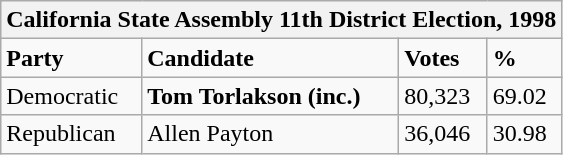<table class="wikitable">
<tr>
<th colspan="4">California State Assembly 11th District Election, 1998</th>
</tr>
<tr>
<td><strong>Party</strong></td>
<td><strong>Candidate</strong></td>
<td><strong>Votes</strong></td>
<td><strong>%</strong></td>
</tr>
<tr>
<td>Democratic</td>
<td><strong>Tom Torlakson (inc.)</strong></td>
<td>80,323</td>
<td>69.02</td>
</tr>
<tr>
<td>Republican</td>
<td>Allen Payton</td>
<td>36,046</td>
<td>30.98</td>
</tr>
</table>
